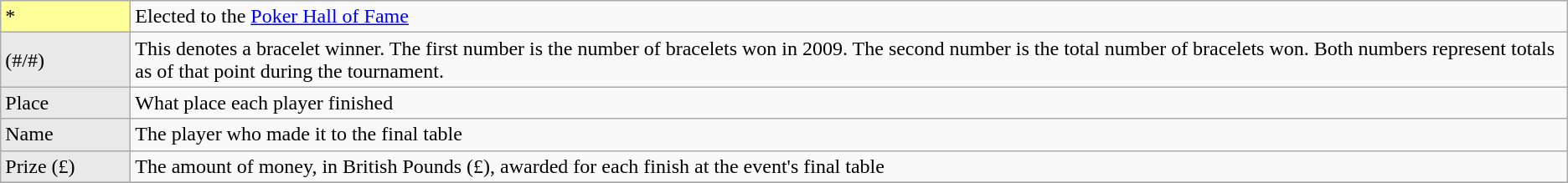<table class="wikitable">
<tr>
<td style="background-color:#FFFF99; width:6em">*</td>
<td>Elected to the <a href='#'>Poker Hall of Fame</a></td>
</tr>
<tr>
<td bgcolor="#E9E9E9">(#/#)</td>
<td>This denotes a bracelet winner. The first number is the number of bracelets won in 2009. The second number is the total number of bracelets won. Both numbers represent totals as of that point during the tournament.</td>
</tr>
<tr>
<td bgcolor="#E9E9E9">Place</td>
<td>What place each player finished</td>
</tr>
<tr>
<td bgcolor="#E9E9E9">Name</td>
<td>The player who made it to the final table</td>
</tr>
<tr>
<td bgcolor="#E9E9E9">Prize (£)</td>
<td>The amount of money, in British Pounds (£), awarded for each finish at the event's final table</td>
</tr>
<tr>
</tr>
</table>
